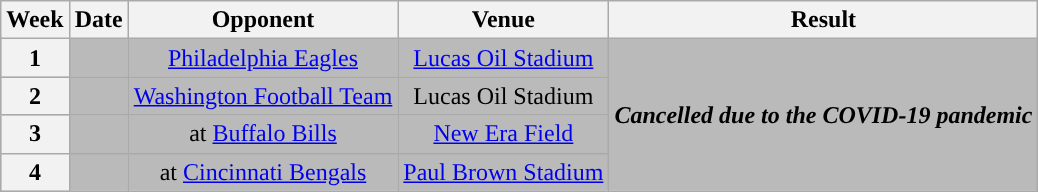<table class="wikitable" style="text-align:center">
<tr>
<th>Week</th>
<th>Date</th>
<th>Opponent</th>
<th>Venue</th>
<th>Result</th>
</tr>
<tr style="background:#bababa">
<th>1</th>
<td></td>
<td><a href='#'>Philadelphia Eagles</a></td>
<td><a href='#'>Lucas Oil Stadium</a></td>
<td rowspan=4><strong><em>Cancelled due to the COVID-19 pandemic</em></strong></td>
</tr>
<tr style="background:#bababa">
<th>2</th>
<td></td>
<td><a href='#'>Washington Football Team</a></td>
<td>Lucas Oil Stadium</td>
</tr>
<tr style="background:#bababa">
<th>3</th>
<td></td>
<td>at <a href='#'>Buffalo Bills</a></td>
<td><a href='#'>New Era Field</a></td>
</tr>
<tr style="background:#bababa">
<th>4</th>
<td></td>
<td>at <a href='#'>Cincinnati Bengals</a></td>
<td><a href='#'>Paul Brown Stadium</a></td>
</tr>
</table>
